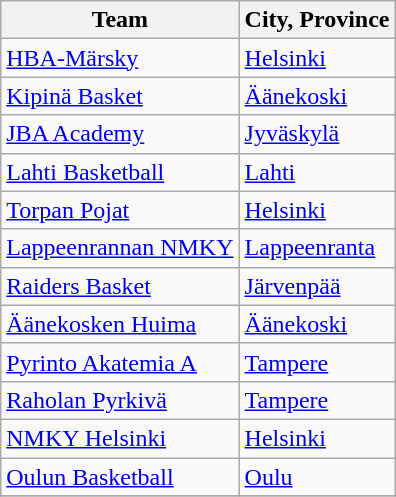<table class="wikitable" style="margin:1em 2em 1em 1em;">
<tr>
<th>Team</th>
<th>City, Province</th>
</tr>
<tr>
<td><a href='#'>HBA-Märsky</a></td>
<td><a href='#'>Helsinki</a></td>
</tr>
<tr>
<td><a href='#'>Kipinä Basket</a></td>
<td><a href='#'>Äänekoski</a></td>
</tr>
<tr>
<td><a href='#'>JBA Academy</a></td>
<td><a href='#'>Jyväskylä</a></td>
</tr>
<tr>
<td><a href='#'>Lahti Basketball</a></td>
<td><a href='#'>Lahti</a></td>
</tr>
<tr>
<td><a href='#'>Torpan Pojat</a></td>
<td><a href='#'>Helsinki</a></td>
</tr>
<tr>
<td><a href='#'>Lappeenrannan NMKY</a></td>
<td><a href='#'>Lappeenranta</a></td>
</tr>
<tr>
<td><a href='#'>Raiders Basket</a></td>
<td><a href='#'>Järvenpää</a></td>
</tr>
<tr>
<td><a href='#'>Äänekosken Huima</a></td>
<td><a href='#'>Äänekoski</a></td>
</tr>
<tr>
<td><a href='#'>Pyrinto Akatemia A</a></td>
<td><a href='#'>Tampere</a></td>
</tr>
<tr>
<td><a href='#'>Raholan Pyrkivä</a></td>
<td><a href='#'>Tampere</a></td>
</tr>
<tr>
<td><a href='#'>NMKY Helsinki</a></td>
<td><a href='#'>Helsinki</a></td>
</tr>
<tr>
<td><a href='#'>Oulun Basketball</a></td>
<td><a href='#'>Oulu</a></td>
</tr>
<tr>
</tr>
</table>
